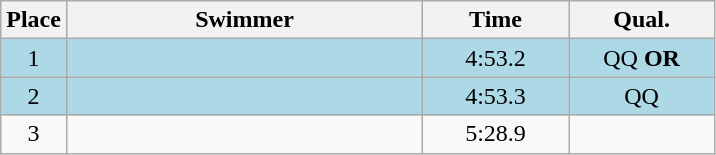<table class=wikitable style="text-align:center">
<tr>
<th>Place</th>
<th width=230>Swimmer</th>
<th width=90>Time</th>
<th width=90>Qual.</th>
</tr>
<tr bgcolor=lightblue>
<td>1</td>
<td align=left></td>
<td>4:53.2</td>
<td>QQ <strong>OR</strong></td>
</tr>
<tr bgcolor=lightblue>
<td>2</td>
<td align=left></td>
<td>4:53.3</td>
<td>QQ</td>
</tr>
<tr>
<td>3</td>
<td align=left></td>
<td>5:28.9</td>
<td></td>
</tr>
</table>
